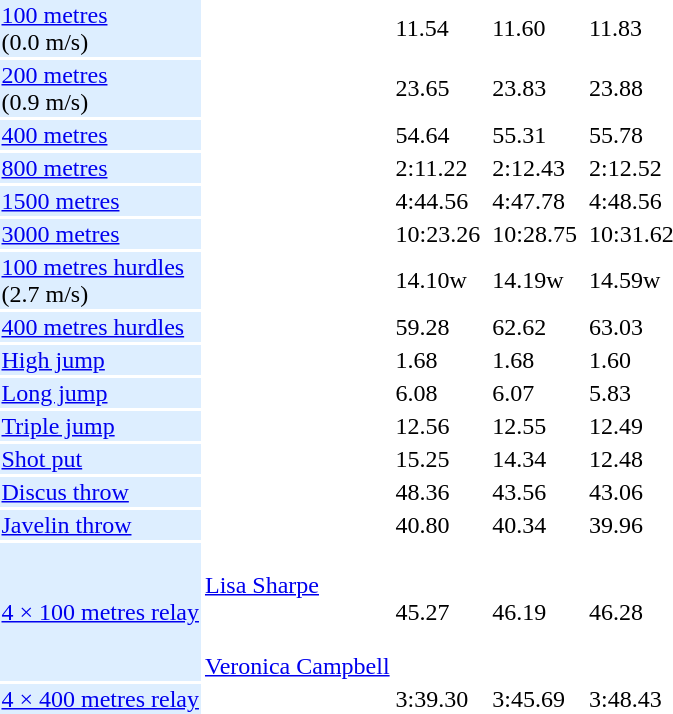<table>
<tr>
<td bgcolor = DDEEFF><a href='#'>100 metres</a> <br> (0.0 m/s)</td>
<td></td>
<td>11.54</td>
<td></td>
<td>11.60</td>
<td></td>
<td>11.83</td>
</tr>
<tr>
<td bgcolor = DDEEFF><a href='#'>200 metres</a> <br> (0.9 m/s)</td>
<td></td>
<td>23.65</td>
<td></td>
<td>23.83</td>
<td></td>
<td>23.88</td>
</tr>
<tr>
<td bgcolor = DDEEFF><a href='#'>400 metres</a></td>
<td></td>
<td>54.64</td>
<td></td>
<td>55.31</td>
<td></td>
<td>55.78</td>
</tr>
<tr>
<td bgcolor = DDEEFF><a href='#'>800 metres</a></td>
<td></td>
<td>2:11.22</td>
<td></td>
<td>2:12.43</td>
<td></td>
<td>2:12.52</td>
</tr>
<tr>
<td bgcolor = DDEEFF><a href='#'>1500 metres</a></td>
<td></td>
<td>4:44.56</td>
<td></td>
<td>4:47.78</td>
<td></td>
<td>4:48.56</td>
</tr>
<tr>
<td bgcolor = DDEEFF><a href='#'>3000 metres</a></td>
<td></td>
<td>10:23.26</td>
<td></td>
<td>10:28.75</td>
<td></td>
<td>10:31.62</td>
</tr>
<tr>
<td bgcolor = DDEEFF><a href='#'>100 metres hurdles</a> <br> (2.7 m/s)</td>
<td></td>
<td>14.10w</td>
<td></td>
<td>14.19w</td>
<td></td>
<td>14.59w</td>
</tr>
<tr>
<td bgcolor = DDEEFF><a href='#'>400 metres hurdles</a></td>
<td></td>
<td>59.28</td>
<td></td>
<td>62.62</td>
<td></td>
<td>63.03</td>
</tr>
<tr>
<td bgcolor = DDEEFF><a href='#'>High jump</a></td>
<td></td>
<td>1.68</td>
<td></td>
<td>1.68</td>
<td> <br> </td>
<td>1.60</td>
</tr>
<tr>
<td bgcolor = DDEEFF><a href='#'>Long jump</a></td>
<td></td>
<td>6.08</td>
<td></td>
<td>6.07</td>
<td></td>
<td>5.83</td>
</tr>
<tr>
<td bgcolor = DDEEFF><a href='#'>Triple jump</a></td>
<td></td>
<td>12.56</td>
<td></td>
<td>12.55</td>
<td></td>
<td>12.49</td>
</tr>
<tr>
<td bgcolor = DDEEFF><a href='#'>Shot put</a></td>
<td></td>
<td>15.25</td>
<td></td>
<td>14.34</td>
<td></td>
<td>12.48</td>
</tr>
<tr>
<td bgcolor = DDEEFF><a href='#'>Discus throw</a></td>
<td></td>
<td>48.36</td>
<td></td>
<td>43.56</td>
<td></td>
<td>43.06</td>
</tr>
<tr>
<td bgcolor = DDEEFF><a href='#'>Javelin throw</a></td>
<td></td>
<td>40.80</td>
<td></td>
<td>40.34</td>
<td></td>
<td>39.96</td>
</tr>
<tr>
<td bgcolor = DDEEFF><a href='#'>4 × 100 metres relay</a></td>
<td> <br> <a href='#'>Lisa Sharpe</a> <br>   <br>   <br> <a href='#'>Veronica Campbell</a></td>
<td>45.27</td>
<td></td>
<td>46.19</td>
<td></td>
<td>46.28</td>
</tr>
<tr>
<td bgcolor = DDEEFF><a href='#'>4 × 400 metres relay</a></td>
<td></td>
<td>3:39.30</td>
<td></td>
<td>3:45.69</td>
<td></td>
<td>3:48.43</td>
</tr>
</table>
